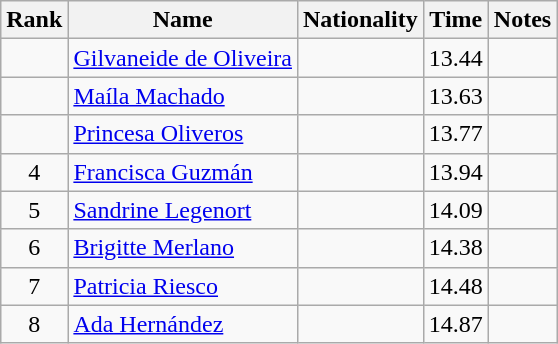<table class="wikitable sortable" style="text-align:center">
<tr>
<th>Rank</th>
<th>Name</th>
<th>Nationality</th>
<th>Time</th>
<th>Notes</th>
</tr>
<tr>
<td></td>
<td align=left><a href='#'>Gilvaneide de Oliveira</a></td>
<td align=left></td>
<td>13.44</td>
<td></td>
</tr>
<tr>
<td></td>
<td align=left><a href='#'>Maíla Machado</a></td>
<td align=left></td>
<td>13.63</td>
<td></td>
</tr>
<tr>
<td></td>
<td align=left><a href='#'>Princesa Oliveros</a></td>
<td align=left></td>
<td>13.77</td>
<td></td>
</tr>
<tr>
<td>4</td>
<td align=left><a href='#'>Francisca Guzmán</a></td>
<td align=left></td>
<td>13.94</td>
<td></td>
</tr>
<tr>
<td>5</td>
<td align=left><a href='#'>Sandrine Legenort</a></td>
<td align=left></td>
<td>14.09</td>
<td></td>
</tr>
<tr>
<td>6</td>
<td align=left><a href='#'>Brigitte Merlano</a></td>
<td align=left></td>
<td>14.38</td>
<td></td>
</tr>
<tr>
<td>7</td>
<td align=left><a href='#'>Patricia Riesco</a></td>
<td align=left></td>
<td>14.48</td>
<td></td>
</tr>
<tr>
<td>8</td>
<td align=left><a href='#'>Ada Hernández</a></td>
<td align=left></td>
<td>14.87</td>
<td></td>
</tr>
</table>
